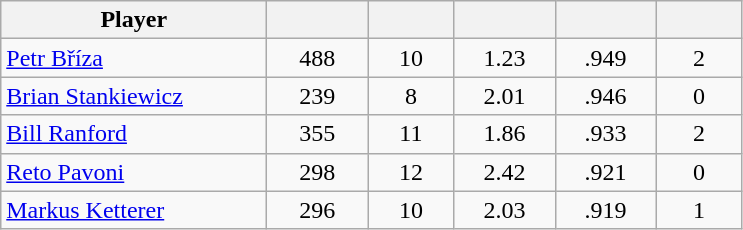<table class="wikitable sortable" style="text-align:center;">
<tr>
<th style="width:170px;">Player</th>
<th style="width:60px;"></th>
<th style="width:50px;"></th>
<th style="width:60px;"></th>
<th style="width:60px;"></th>
<th style="width:50px;"></th>
</tr>
<tr>
<td style="text-align:left;"> <a href='#'>Petr Bříza</a></td>
<td>488</td>
<td>10</td>
<td>1.23</td>
<td>.949</td>
<td>2</td>
</tr>
<tr>
<td style="text-align:left;"> <a href='#'>Brian Stankiewicz</a></td>
<td>239</td>
<td>8</td>
<td>2.01</td>
<td>.946</td>
<td>0</td>
</tr>
<tr>
<td style="text-align:left;"> <a href='#'>Bill Ranford</a></td>
<td>355</td>
<td>11</td>
<td>1.86</td>
<td>.933</td>
<td>2</td>
</tr>
<tr>
<td style="text-align:left;"> <a href='#'>Reto Pavoni</a></td>
<td>298</td>
<td>12</td>
<td>2.42</td>
<td>.921</td>
<td>0</td>
</tr>
<tr>
<td style="text-align:left;"> <a href='#'>Markus Ketterer</a></td>
<td>296</td>
<td>10</td>
<td>2.03</td>
<td>.919</td>
<td>1</td>
</tr>
</table>
